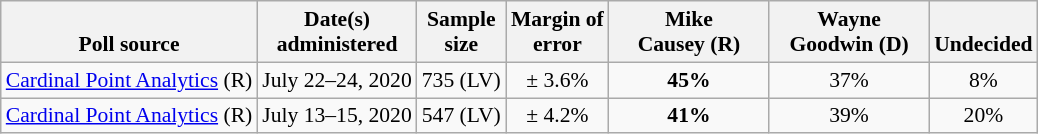<table class="wikitable" style="font-size:90%;text-align:center;">
<tr valign= bottom>
<th>Poll source</th>
<th>Date(s)<br>administered</th>
<th>Sample<br>size</th>
<th>Margin of<br>error</th>
<th style="width:100px;">Mike<br>Causey (R)</th>
<th style="width:100px;">Wayne<br>Goodwin (D)</th>
<th>Undecided</th>
</tr>
<tr>
<td style="text-align:left;"><a href='#'>Cardinal Point Analytics</a> (R)</td>
<td>July 22–24, 2020</td>
<td>735 (LV)</td>
<td>± 3.6%</td>
<td><strong>45%</strong></td>
<td>37%</td>
<td>8%</td>
</tr>
<tr>
<td style="text-align:left;"><a href='#'>Cardinal Point Analytics</a> (R)</td>
<td>July 13–15, 2020</td>
<td>547 (LV)</td>
<td>± 4.2%</td>
<td><strong>41%</strong></td>
<td>39%</td>
<td>20%</td>
</tr>
</table>
